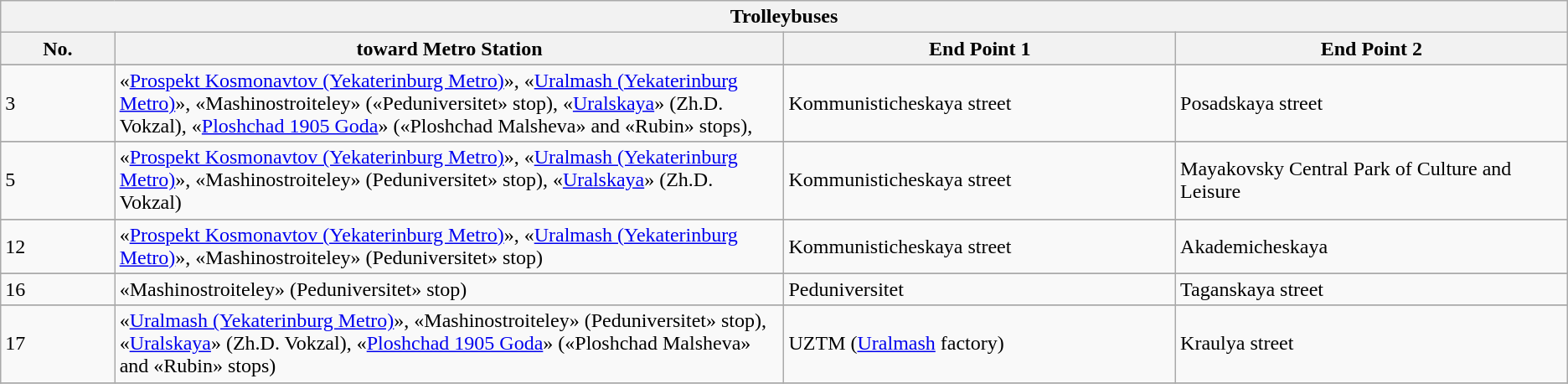<table class="wikitable" border=1>
<tr>
<th colspan=4>Trolleybuses</th>
</tr>
<tr>
<th width="7%">No.</th>
<th width="41%">toward Metro Station</th>
<th width="24%">End Point 1</th>
<th width="24%">End Point 2</th>
</tr>
<tr>
</tr>
<tr ----align="center">
<td>3</td>
<td>«<a href='#'>Prospekt Kosmonavtov (Yekaterinburg Metro)</a>», «<a href='#'>Uralmash (Yekaterinburg Metro)</a>», «Mashinostroiteley» («Peduniversitet» stop), «<a href='#'>Uralskaya</a>» (Zh.D. Vokzal), «<a href='#'>Ploshchad 1905 Goda</a>» («Ploshchad Malsheva» and «Rubin» stops),</td>
<td>Kommunisticheskaya street</td>
<td>Posadskaya street</td>
</tr>
<tr>
</tr>
<tr ----align="center">
<td>5</td>
<td>«<a href='#'>Prospekt Kosmonavtov (Yekaterinburg Metro)</a>», «<a href='#'>Uralmash (Yekaterinburg Metro)</a>», «Mashinostroiteley» (Peduniversitet» stop), «<a href='#'>Uralskaya</a>» (Zh.D. Vokzal)</td>
<td>Kommunisticheskaya street</td>
<td>Mayakovsky Central Park of Culture and Leisure</td>
</tr>
<tr>
</tr>
<tr ----align="center">
<td>12</td>
<td>«<a href='#'>Prospekt Kosmonavtov (Yekaterinburg Metro)</a>», «<a href='#'>Uralmash (Yekaterinburg Metro)</a>», «Mashinostroiteley» (Peduniversitet» stop)</td>
<td>Kommunisticheskaya street</td>
<td>Akademicheskaya</td>
</tr>
<tr>
</tr>
<tr ----align="center">
<td>16</td>
<td>«Mashinostroiteley» (Peduniversitet» stop)</td>
<td>Peduniversitet</td>
<td>Taganskaya street</td>
</tr>
<tr>
</tr>
<tr ----align="center">
<td>17</td>
<td>«<a href='#'>Uralmash (Yekaterinburg Metro)</a>», «Mashinostroiteley» (Peduniversitet» stop), «<a href='#'>Uralskaya</a>» (Zh.D. Vokzal), «<a href='#'>Ploshchad 1905 Goda</a>» («Ploshchad Malsheva» and «Rubin» stops)</td>
<td>UZTM (<a href='#'>Uralmash</a> factory)</td>
<td>Kraulya street</td>
</tr>
<tr>
</tr>
</table>
